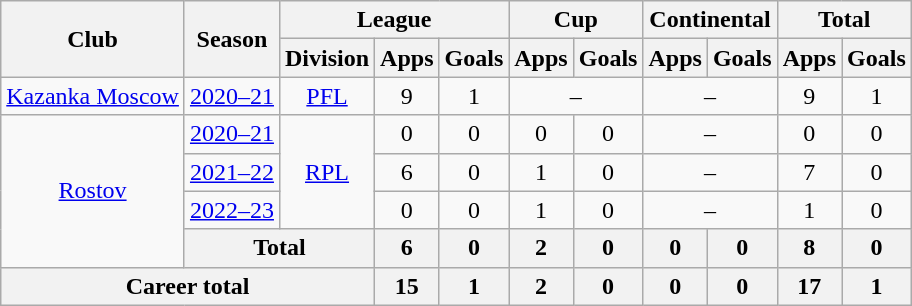<table class="wikitable" style="text-align: center;">
<tr>
<th rowspan=2>Club</th>
<th rowspan=2>Season</th>
<th colspan=3>League</th>
<th colspan=2>Cup</th>
<th colspan=2>Continental</th>
<th colspan=2>Total</th>
</tr>
<tr>
<th>Division</th>
<th>Apps</th>
<th>Goals</th>
<th>Apps</th>
<th>Goals</th>
<th>Apps</th>
<th>Goals</th>
<th>Apps</th>
<th>Goals</th>
</tr>
<tr>
<td><a href='#'>Kazanka Moscow</a></td>
<td><a href='#'>2020–21</a></td>
<td><a href='#'>PFL</a></td>
<td>9</td>
<td>1</td>
<td colspan=2>–</td>
<td colspan=2>–</td>
<td>9</td>
<td>1</td>
</tr>
<tr>
<td rowspan="4"><a href='#'>Rostov</a></td>
<td><a href='#'>2020–21</a></td>
<td rowspan="3"><a href='#'>RPL</a></td>
<td>0</td>
<td>0</td>
<td>0</td>
<td>0</td>
<td colspan=2>–</td>
<td>0</td>
<td>0</td>
</tr>
<tr>
<td><a href='#'>2021–22</a></td>
<td>6</td>
<td>0</td>
<td>1</td>
<td>0</td>
<td colspan=2>–</td>
<td>7</td>
<td>0</td>
</tr>
<tr>
<td><a href='#'>2022–23</a></td>
<td>0</td>
<td>0</td>
<td>1</td>
<td>0</td>
<td colspan=2>–</td>
<td>1</td>
<td>0</td>
</tr>
<tr>
<th colspan=2>Total</th>
<th>6</th>
<th>0</th>
<th>2</th>
<th>0</th>
<th>0</th>
<th>0</th>
<th>8</th>
<th>0</th>
</tr>
<tr>
<th colspan=3>Career total</th>
<th>15</th>
<th>1</th>
<th>2</th>
<th>0</th>
<th>0</th>
<th>0</th>
<th>17</th>
<th>1</th>
</tr>
</table>
